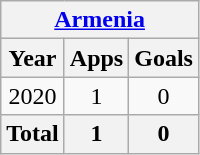<table class="wikitable" style="text-align:center">
<tr>
<th colspan=3><a href='#'>Armenia</a></th>
</tr>
<tr>
<th>Year</th>
<th>Apps</th>
<th>Goals</th>
</tr>
<tr>
<td>2020</td>
<td>1</td>
<td>0</td>
</tr>
<tr>
<th>Total</th>
<th>1</th>
<th>0</th>
</tr>
</table>
